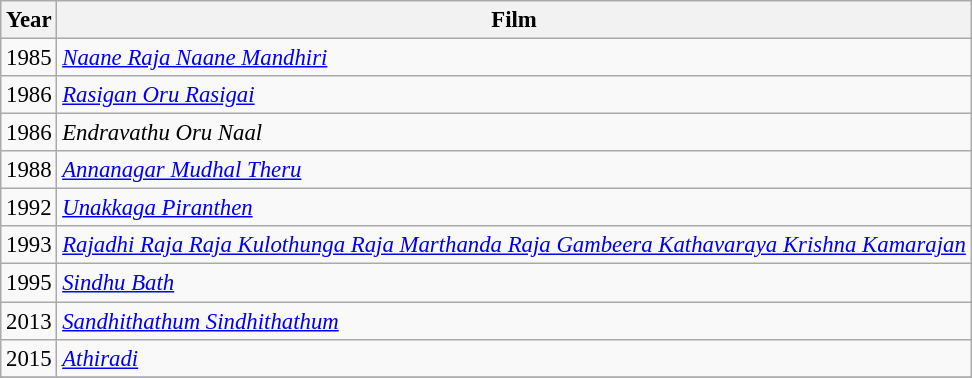<table class="wikitable sortable" style="font-size: 95%;">
<tr>
<th>Year</th>
<th>Film</th>
</tr>
<tr>
<td>1985</td>
<td><em><a href='#'>Naane Raja Naane Mandhiri</a></em></td>
</tr>
<tr>
<td>1986</td>
<td><em><a href='#'>Rasigan Oru Rasigai</a></em></td>
</tr>
<tr>
<td>1986</td>
<td><em>Endravathu Oru Naal</em></td>
</tr>
<tr>
<td>1988</td>
<td><em><a href='#'>Annanagar Mudhal Theru</a></em></td>
</tr>
<tr>
<td>1992</td>
<td><em><a href='#'>Unakkaga Piranthen</a></em></td>
</tr>
<tr>
<td>1993</td>
<td><em><a href='#'>Rajadhi Raja Raja Kulothunga Raja Marthanda Raja Gambeera Kathavaraya Krishna Kamarajan</a></em></td>
</tr>
<tr>
<td>1995</td>
<td><em><a href='#'>Sindhu Bath</a></em></td>
</tr>
<tr>
<td>2013</td>
<td><em><a href='#'>Sandhithathum Sindhithathum</a></em></td>
</tr>
<tr>
<td>2015</td>
<td><em><a href='#'>Athiradi</a></em></td>
</tr>
<tr>
</tr>
</table>
